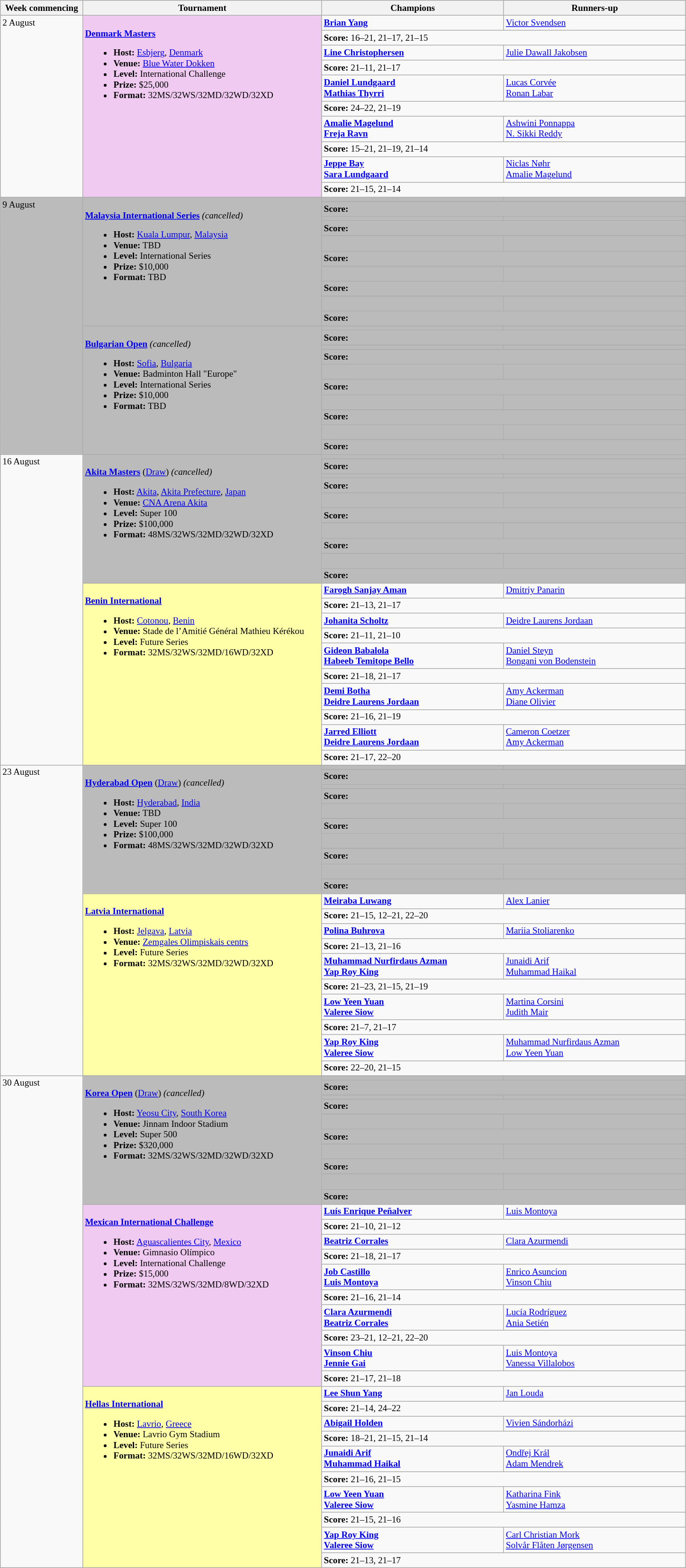<table class="wikitable" style="font-size:80%">
<tr>
<th width="110">Week commencing</th>
<th width="330">Tournament</th>
<th width="250">Champions</th>
<th width="250">Runners-up</th>
</tr>
<tr valign="top">
<td rowspan="10">2 August</td>
<td bgcolor="#F0CAF0" rowspan="10"><br><strong><a href='#'>Denmark Masters</a></strong><ul><li><strong>Host:</strong> <a href='#'>Esbjerg</a>, <a href='#'>Denmark</a></li><li><strong>Venue:</strong> <a href='#'>Blue Water Dokken</a></li><li><strong>Level:</strong> International Challenge</li><li><strong>Prize:</strong> $25,000</li><li><strong>Format:</strong> 32MS/32WS/32MD/32WD/32XD</li></ul></td>
<td><strong> <a href='#'>Brian Yang</a></strong></td>
<td> <a href='#'>Victor Svendsen</a></td>
</tr>
<tr>
<td colspan="2"><strong>Score:</strong> 16–21, 21–17, 21–15</td>
</tr>
<tr valign="top">
<td><strong> <a href='#'>Line Christophersen</a></strong></td>
<td> <a href='#'>Julie Dawall Jakobsen</a></td>
</tr>
<tr>
<td colspan="2"><strong>Score:</strong> 21–11, 21–17</td>
</tr>
<tr valign="top">
<td><strong> <a href='#'>Daniel Lundgaard</a><br> <a href='#'>Mathias Thyrri</a></strong></td>
<td> <a href='#'>Lucas Corvée</a><br> <a href='#'>Ronan Labar</a></td>
</tr>
<tr>
<td colspan="2"><strong>Score:</strong> 24–22, 21–19</td>
</tr>
<tr valign="top">
<td><strong> <a href='#'>Amalie Magelund</a><br> <a href='#'>Freja Ravn</a></strong></td>
<td> <a href='#'>Ashwini Ponnappa</a><br> <a href='#'>N. Sikki Reddy</a></td>
</tr>
<tr>
<td colspan="2"><strong>Score:</strong> 15–21, 21–19, 21–14</td>
</tr>
<tr valign="top">
<td><strong> <a href='#'>Jeppe Bay</a><br> <a href='#'>Sara Lundgaard</a></strong></td>
<td> <a href='#'>Niclas Nøhr</a><br> <a href='#'>Amalie Magelund</a></td>
</tr>
<tr>
<td colspan="2"><strong>Score:</strong> 21–15, 21–14</td>
</tr>
<tr valign="top" bgcolor="#BBBBBB">
<td rowspan="20">9 August</td>
<td bgcolor="#BBBBBB" rowspan="10"><br><strong><a href='#'>Malaysia International Series</a></strong>  <em>(cancelled)</em><ul><li><strong>Host:</strong> <a href='#'>Kuala Lumpur</a>, <a href='#'>Malaysia</a></li><li><strong>Venue:</strong> TBD</li><li><strong>Level:</strong> International Series</li><li><strong>Prize:</strong> $10,000</li><li><strong>Format:</strong> TBD</li></ul></td>
<td><strong> </strong></td>
<td></td>
</tr>
<tr bgcolor="#BBBBBB">
<td colspan="2"><strong>Score:</strong></td>
</tr>
<tr valign="top" bgcolor="#BBBBBB">
<td><strong> </strong></td>
<td></td>
</tr>
<tr bgcolor="#BBBBBB">
<td colspan="2"><strong>Score:</strong></td>
</tr>
<tr valign="top" bgcolor="#BBBBBB">
<td><strong> <br> </strong></td>
<td> <br></td>
</tr>
<tr bgcolor="#BBBBBB">
<td colspan="2"><strong>Score:</strong></td>
</tr>
<tr valign="top" bgcolor="#BBBBBB">
<td><strong> <br> </strong></td>
<td> <br></td>
</tr>
<tr bgcolor="#BBBBBB">
<td colspan="2"><strong>Score:</strong></td>
</tr>
<tr valign="top" bgcolor="#BBBBBB">
<td><strong> <br> </strong></td>
<td> <br></td>
</tr>
<tr bgcolor="#BBBBBB">
<td colspan="2"><strong>Score:</strong></td>
</tr>
<tr valign="top" bgcolor="#BBBBBB">
<td bgcolor="#BBBBBB" rowspan="10"><br><strong><a href='#'>Bulgarian Open</a></strong> <em>(cancelled)</em><ul><li><strong>Host:</strong> <a href='#'>Sofia</a>, <a href='#'>Bulgaria</a></li><li><strong>Venue:</strong> Badminton Hall "Europe"</li><li><strong>Level:</strong> International Series</li><li><strong>Prize:</strong> $10,000</li><li><strong>Format:</strong> TBD</li></ul></td>
<td><strong> </strong></td>
<td></td>
</tr>
<tr bgcolor="#BBBBBB">
<td colspan="2"><strong>Score:</strong></td>
</tr>
<tr valign="top" bgcolor="#BBBBBB">
<td><strong> </strong></td>
<td></td>
</tr>
<tr bgcolor="#BBBBBB">
<td colspan="2"><strong>Score:</strong></td>
</tr>
<tr valign="top" bgcolor="#BBBBBB">
<td><strong> <br> </strong></td>
<td> <br></td>
</tr>
<tr bgcolor="#BBBBBB">
<td colspan="2"><strong>Score:</strong></td>
</tr>
<tr valign="top" bgcolor="#BBBBBB">
<td><strong> <br> </strong></td>
<td> <br></td>
</tr>
<tr bgcolor="#BBBBBB">
<td colspan="2"><strong>Score:</strong></td>
</tr>
<tr valign="top" bgcolor="#BBBBBB">
<td><strong> <br> </strong></td>
<td> <br></td>
</tr>
<tr bgcolor="#BBBBBB">
<td colspan="2"><strong>Score:</strong></td>
</tr>
<tr valign="top">
<td rowspan="20">16 August</td>
<td bgcolor="#BBBBBB" rowspan="10"><br><strong><a href='#'>Akita Masters</a></strong> (<a href='#'>Draw</a>)  <em>(cancelled)</em><ul><li><strong>Host:</strong> <a href='#'>Akita</a>, <a href='#'>Akita Prefecture</a>, <a href='#'>Japan</a></li><li><strong>Venue:</strong> <a href='#'>CNA Arena Akita</a></li><li><strong>Level:</strong> Super 100</li><li><strong>Prize:</strong> $100,000</li><li><strong>Format:</strong> 48MS/32WS/32MD/32WD/32XD</li></ul></td>
<td bgcolor="#BBBBBB"><strong> </strong></td>
<td bgcolor="#BBBBBB"></td>
</tr>
<tr bgcolor="#BBBBBB">
<td colspan="2"><strong>Score:</strong></td>
</tr>
<tr valign="top" bgcolor="#BBBBBB">
<td><strong> </strong></td>
<td></td>
</tr>
<tr bgcolor="#BBBBBB">
<td colspan="2"><strong>Score:</strong></td>
</tr>
<tr valign="top" bgcolor="#BBBBBB">
<td><strong> <br> </strong></td>
<td> <br></td>
</tr>
<tr bgcolor="#BBBBBB">
<td colspan="2"><strong>Score:</strong></td>
</tr>
<tr valign="top" bgcolor="#BBBBBB">
<td><strong> <br> </strong></td>
<td> <br></td>
</tr>
<tr bgcolor="#BBBBBB">
<td colspan="2"><strong>Score:</strong></td>
</tr>
<tr valign="top" bgcolor="#BBBBBB">
<td><strong> <br> </strong></td>
<td> <br></td>
</tr>
<tr bgcolor="#BBBBBB">
<td colspan="2"><strong>Score:</strong></td>
</tr>
<tr valign="top">
<td bgcolor="#FFFFA8" rowspan="10"><br><strong><a href='#'>Benin International</a></strong><ul><li><strong>Host:</strong> <a href='#'>Cotonou</a>, <a href='#'>Benin</a></li><li><strong>Venue:</strong> Stade de l’Amitié Général Mathieu Kérékou</li><li><strong>Level:</strong> Future Series</li><li><strong>Format:</strong> 32MS/32WS/32MD/16WD/32XD</li></ul></td>
<td><strong> <a href='#'>Farogh Sanjay Aman</a></strong></td>
<td> <a href='#'>Dmitriy Panarin</a></td>
</tr>
<tr>
<td colspan="2"><strong>Score:</strong> 21–13, 21–17</td>
</tr>
<tr valign="top">
<td><strong> <a href='#'>Johanita Scholtz</a></strong></td>
<td> <a href='#'>Deidre Laurens Jordaan</a></td>
</tr>
<tr>
<td colspan="2"><strong>Score:</strong> 21–11, 21–10</td>
</tr>
<tr valign="top">
<td><strong> <a href='#'>Gideon Babalola</a><br> <a href='#'>Habeeb Temitope Bello</a></strong></td>
<td> <a href='#'>Daniel Steyn</a><br> <a href='#'>Bongani von Bodenstein</a></td>
</tr>
<tr>
<td colspan="2"><strong>Score:</strong> 21–18, 21–17</td>
</tr>
<tr valign="top">
<td><strong> <a href='#'>Demi Botha</a><br> <a href='#'>Deidre Laurens Jordaan</a></strong></td>
<td> <a href='#'>Amy Ackerman</a><br> <a href='#'>Diane Olivier</a></td>
</tr>
<tr>
<td colspan="2"><strong>Score:</strong> 21–16, 21–19</td>
</tr>
<tr valign="top">
<td><strong> <a href='#'>Jarred Elliott</a><br> <a href='#'>Deidre Laurens Jordaan</a></strong></td>
<td> <a href='#'>Cameron Coetzer</a><br> <a href='#'>Amy Ackerman</a></td>
</tr>
<tr>
<td colspan="2"><strong>Score:</strong> 21–17, 22–20</td>
</tr>
<tr valign="top">
<td rowspan="20">23 August</td>
<td bgcolor="#BBBBBB" rowspan="10"><br><strong><a href='#'>Hyderabad Open</a></strong> (<a href='#'>Draw</a>) <em>(cancelled)</em><ul><li><strong>Host:</strong> <a href='#'>Hyderabad</a>, <a href='#'>India</a></li><li><strong>Venue:</strong> TBD</li><li><strong>Level:</strong> Super 100</li><li><strong>Prize:</strong> $100,000</li><li><strong>Format:</strong> 48MS/32WS/32MD/32WD/32XD</li></ul></td>
<td bgcolor="#BBBBBB"><strong> </strong></td>
<td bgcolor="#BBBBBB"></td>
</tr>
<tr bgcolor="#BBBBBB">
<td colspan="2"><strong>Score:</strong></td>
</tr>
<tr valign="top" bgcolor="#BBBBBB">
<td><strong> </strong></td>
<td></td>
</tr>
<tr bgcolor="#BBBBBB">
<td colspan="2"><strong>Score:</strong></td>
</tr>
<tr valign="top" bgcolor="#BBBBBB">
<td><strong> <br> </strong></td>
<td> <br></td>
</tr>
<tr bgcolor="#BBBBBB">
<td colspan="2"><strong>Score:</strong></td>
</tr>
<tr valign="top" bgcolor="#BBBBBB">
<td><strong> <br> </strong></td>
<td> <br></td>
</tr>
<tr bgcolor="#BBBBBB">
<td colspan="2"><strong>Score:</strong></td>
</tr>
<tr valign="top" bgcolor="#BBBBBB">
<td><strong> <br> </strong></td>
<td> <br></td>
</tr>
<tr bgcolor="#BBBBBB">
<td colspan="2"><strong>Score:</strong></td>
</tr>
<tr valign="top">
<td bgcolor="#FFFFA8" rowspan="10"><br><strong><a href='#'>Latvia International</a></strong><ul><li><strong>Host:</strong> <a href='#'>Jelgava</a>, <a href='#'>Latvia</a></li><li><strong>Venue:</strong> <a href='#'>Zemgales Olimpiskais centrs</a></li><li><strong>Level:</strong> Future Series</li><li><strong>Format:</strong> 32MS/32WS/32MD/32WD/32XD</li></ul></td>
<td><strong> <a href='#'>Meiraba Luwang</a></strong></td>
<td> <a href='#'>Alex Lanier</a></td>
</tr>
<tr>
<td colspan="2"><strong>Score:</strong> 21–15, 12–21, 22–20</td>
</tr>
<tr valign="top">
<td><strong> <a href='#'>Polina Buhrova</a></strong></td>
<td> <a href='#'>Mariia Stoliarenko</a></td>
</tr>
<tr>
<td colspan="2"><strong>Score:</strong> 21–13, 21–16</td>
</tr>
<tr valign="top">
<td><strong> <a href='#'>Muhammad Nurfirdaus Azman</a><br> <a href='#'>Yap Roy King</a></strong></td>
<td> <a href='#'>Junaidi Arif</a><br> <a href='#'>Muhammad Haikal</a></td>
</tr>
<tr>
<td colspan="2"><strong>Score:</strong> 21–23, 21–15, 21–19</td>
</tr>
<tr valign="top">
<td><strong> <a href='#'>Low Yeen Yuan</a><br> <a href='#'>Valeree Siow</a></strong></td>
<td> <a href='#'>Martina Corsini</a><br> <a href='#'>Judith Mair</a></td>
</tr>
<tr>
<td colspan="2"><strong>Score:</strong> 21–7, 21–17</td>
</tr>
<tr valign="top">
<td><strong> <a href='#'>Yap Roy King</a><br> <a href='#'>Valeree Siow</a></strong></td>
<td> <a href='#'>Muhammad Nurfirdaus Azman</a><br> <a href='#'>Low Yeen Yuan</a></td>
</tr>
<tr>
<td colspan="2"><strong>Score:</strong> 22–20, 21–15</td>
</tr>
<tr valign="top">
<td rowspan="30">30 August</td>
<td bgcolor="#BBBBBB" rowspan="10"><br><strong><a href='#'>Korea Open</a></strong> (<a href='#'>Draw</a>) <em>(cancelled)</em><ul><li><strong>Host:</strong> <a href='#'>Yeosu City</a>, <a href='#'>South Korea</a></li><li><strong>Venue:</strong> Jinnam Indoor Stadium</li><li><strong>Level:</strong> Super 500</li><li><strong>Prize:</strong> $320,000</li><li><strong>Format:</strong> 32MS/32WS/32MD/32WD/32XD</li></ul></td>
<td bgcolor="#BBBBBB"><strong> </strong></td>
<td bgcolor="#BBBBBB"></td>
</tr>
<tr bgcolor="#BBBBBB">
<td colspan="2"><strong>Score:</strong></td>
</tr>
<tr valign="top" bgcolor="#BBBBBB">
<td><strong> </strong></td>
<td></td>
</tr>
<tr bgcolor="#BBBBBB">
<td colspan="2"><strong>Score:</strong></td>
</tr>
<tr valign="top" bgcolor="#BBBBBB">
<td><strong> <br> </strong></td>
<td> <br></td>
</tr>
<tr bgcolor="#BBBBBB">
<td colspan="2"><strong>Score:</strong></td>
</tr>
<tr valign="top" bgcolor="#BBBBBB">
<td><strong> <br> </strong></td>
<td> <br></td>
</tr>
<tr bgcolor="#BBBBBB">
<td colspan="2"><strong>Score:</strong></td>
</tr>
<tr valign="top" bgcolor="#BBBBBB">
<td><strong> <br> </strong></td>
<td> <br></td>
</tr>
<tr bgcolor="#BBBBBB">
<td colspan="2"><strong>Score:</strong></td>
</tr>
<tr valign="top">
<td bgcolor="#F0CAF0" rowspan="10"><br><strong><a href='#'>Mexican International Challenge</a></strong><ul><li><strong>Host:</strong> <a href='#'>Aguascalientes City</a>, <a href='#'>Mexico</a></li><li><strong>Venue:</strong> Gimnasio Olímpico</li><li><strong>Level:</strong> International Challenge</li><li><strong>Prize:</strong> $15,000</li><li><strong>Format:</strong> 32MS/32WS/32MD/8WD/32XD</li></ul></td>
<td><strong> <a href='#'>Luís Enrique Peñalver</a></strong></td>
<td> <a href='#'>Luis Montoya</a></td>
</tr>
<tr>
<td colspan="2"><strong>Score:</strong> 21–10, 21–12</td>
</tr>
<tr valign="top">
<td><strong> <a href='#'>Beatriz Corrales</a></strong></td>
<td> <a href='#'>Clara Azurmendi</a></td>
</tr>
<tr>
<td colspan="2"><strong>Score:</strong> 21–18, 21–17</td>
</tr>
<tr valign="top">
<td><strong> <a href='#'>Job Castillo</a><br> <a href='#'>Luis Montoya</a></strong></td>
<td> <a href='#'>Enrico Asuncion</a><br> <a href='#'>Vinson Chiu</a></td>
</tr>
<tr>
<td colspan="2"><strong>Score:</strong> 21–16, 21–14</td>
</tr>
<tr valign="top">
<td><strong> <a href='#'>Clara Azurmendi</a><br> <a href='#'>Beatriz Corrales</a></strong></td>
<td> <a href='#'>Lucía Rodríguez</a><br> <a href='#'>Ania Setién</a></td>
</tr>
<tr>
<td colspan="2"><strong>Score:</strong> 23–21, 12–21, 22–20</td>
</tr>
<tr valign="top">
<td><strong> <a href='#'>Vinson Chiu</a><br> <a href='#'>Jennie Gai</a></strong></td>
<td> <a href='#'>Luis Montoya</a><br> <a href='#'>Vanessa Villalobos</a></td>
</tr>
<tr>
<td colspan="2"><strong>Score:</strong> 21–17, 21–18</td>
</tr>
<tr valign=top>
<td style="background:#FFFFA8;" rowspan="10"><br><strong><a href='#'>Hellas International</a></strong><ul><li><strong>Host:</strong> <a href='#'>Lavrio</a>, <a href='#'>Greece</a></li><li><strong>Venue:</strong> Lavrio Gym Stadium</li><li><strong>Level:</strong> Future Series</li><li><strong>Format:</strong> 32MS/32WS/32MD/16WD/32XD</li></ul></td>
<td><strong> <a href='#'>Lee Shun Yang</a></strong></td>
<td> <a href='#'>Jan Louda</a></td>
</tr>
<tr>
<td colspan="2"><strong>Score:</strong> 21–14, 24–22</td>
</tr>
<tr valign="top">
<td><strong> <a href='#'>Abigail Holden</a></strong></td>
<td> <a href='#'>Vivien Sándorházi</a></td>
</tr>
<tr>
<td colspan="2"><strong>Score:</strong> 18–21, 21–15, 21–14</td>
</tr>
<tr valign="top">
<td><strong> <a href='#'>Junaidi Arif</a><br> <a href='#'>Muhammad Haikal</a></strong></td>
<td> <a href='#'>Ondřej Král</a><br> <a href='#'>Adam Mendrek</a></td>
</tr>
<tr>
<td colspan="2"><strong>Score:</strong> 21–16, 21–15</td>
</tr>
<tr valign="top">
<td><strong> <a href='#'>Low Yeen Yuan</a><br> <a href='#'>Valeree Siow</a></strong></td>
<td> <a href='#'>Katharina Fink</a><br> <a href='#'>Yasmine Hamza</a></td>
</tr>
<tr>
<td colspan="2"><strong>Score:</strong> 21–15, 21–16</td>
</tr>
<tr valign="top">
<td><strong> <a href='#'>Yap Roy King</a><br> <a href='#'>Valeree Siow</a></strong></td>
<td> <a href='#'>Carl Christian Mork</a><br> <a href='#'>Solvår Flåten Jørgensen</a></td>
</tr>
<tr>
<td colspan="2"><strong>Score:</strong> 21–13, 21–17</td>
</tr>
</table>
